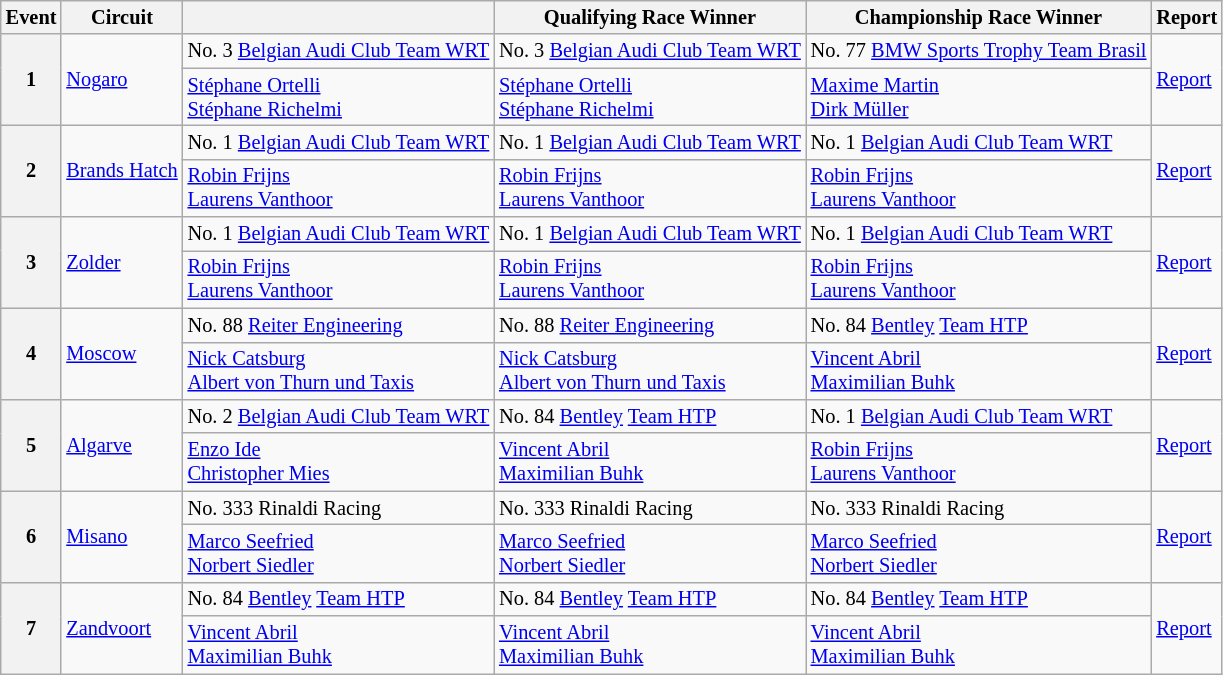<table class="wikitable" style="font-size: 85%;">
<tr>
<th>Event</th>
<th>Circuit</th>
<th></th>
<th>Qualifying Race Winner</th>
<th>Championship Race Winner</th>
<th>Report</th>
</tr>
<tr>
<th rowspan=2>1</th>
<td rowspan=2> <a href='#'>Nogaro</a></td>
<td> No. 3 <a href='#'>Belgian Audi Club Team WRT</a></td>
<td> No. 3 <a href='#'>Belgian Audi Club Team WRT</a></td>
<td> No. 77 <a href='#'>BMW Sports Trophy Team Brasil</a></td>
<td rowspan=2><a href='#'>Report</a></td>
</tr>
<tr>
<td> <a href='#'>Stéphane Ortelli</a><br> <a href='#'>Stéphane Richelmi</a></td>
<td> <a href='#'>Stéphane Ortelli</a><br> <a href='#'>Stéphane Richelmi</a></td>
<td> <a href='#'>Maxime Martin</a><br> <a href='#'>Dirk Müller</a></td>
</tr>
<tr>
<th rowspan=2>2</th>
<td rowspan=2> <a href='#'>Brands Hatch</a></td>
<td> No. 1 <a href='#'>Belgian Audi Club Team WRT</a></td>
<td> No. 1 <a href='#'>Belgian Audi Club Team WRT</a></td>
<td> No. 1 <a href='#'>Belgian Audi Club Team WRT</a></td>
<td rowspan=2><a href='#'>Report</a></td>
</tr>
<tr>
<td> <a href='#'>Robin Frijns</a><br> <a href='#'>Laurens Vanthoor</a></td>
<td> <a href='#'>Robin Frijns</a><br> <a href='#'>Laurens Vanthoor</a></td>
<td> <a href='#'>Robin Frijns</a><br> <a href='#'>Laurens Vanthoor</a></td>
</tr>
<tr>
<th rowspan=2>3</th>
<td rowspan=2> <a href='#'>Zolder</a></td>
<td> No. 1 <a href='#'>Belgian Audi Club Team WRT</a></td>
<td> No. 1 <a href='#'>Belgian Audi Club Team WRT</a></td>
<td> No. 1 <a href='#'>Belgian Audi Club Team WRT</a></td>
<td rowspan=2><a href='#'>Report</a></td>
</tr>
<tr>
<td> <a href='#'>Robin Frijns</a><br> <a href='#'>Laurens Vanthoor</a></td>
<td> <a href='#'>Robin Frijns</a><br> <a href='#'>Laurens Vanthoor</a></td>
<td> <a href='#'>Robin Frijns</a><br> <a href='#'>Laurens Vanthoor</a></td>
</tr>
<tr>
<th rowspan=2>4</th>
<td rowspan=2> <a href='#'>Moscow</a></td>
<td> No. 88 <a href='#'>Reiter Engineering</a></td>
<td> No. 88 <a href='#'>Reiter Engineering</a></td>
<td> No. 84 <a href='#'>Bentley</a> <a href='#'>Team HTP</a></td>
<td rowspan=2><a href='#'>Report</a></td>
</tr>
<tr>
<td> <a href='#'>Nick Catsburg</a><br> <a href='#'>Albert von Thurn und Taxis</a></td>
<td> <a href='#'>Nick Catsburg</a><br> <a href='#'>Albert von Thurn und Taxis</a></td>
<td> <a href='#'>Vincent Abril</a><br> <a href='#'>Maximilian Buhk</a></td>
</tr>
<tr>
<th rowspan=2>5</th>
<td rowspan=2> <a href='#'>Algarve</a></td>
<td> No. 2 <a href='#'>Belgian Audi Club Team WRT</a></td>
<td> No. 84 <a href='#'>Bentley</a> <a href='#'>Team HTP</a></td>
<td> No. 1 <a href='#'>Belgian Audi Club Team WRT</a></td>
<td rowspan=2><a href='#'>Report</a></td>
</tr>
<tr>
<td> <a href='#'>Enzo Ide</a><br> <a href='#'>Christopher Mies</a></td>
<td> <a href='#'>Vincent Abril</a><br> <a href='#'>Maximilian Buhk</a></td>
<td> <a href='#'>Robin Frijns</a><br> <a href='#'>Laurens Vanthoor</a></td>
</tr>
<tr>
<th rowspan=2>6</th>
<td rowspan=2> <a href='#'>Misano</a></td>
<td> No. 333 Rinaldi Racing</td>
<td> No. 333 Rinaldi Racing</td>
<td> No. 333 Rinaldi Racing</td>
<td rowspan=2><a href='#'>Report</a></td>
</tr>
<tr>
<td> <a href='#'>Marco Seefried</a><br> <a href='#'>Norbert Siedler</a></td>
<td> <a href='#'>Marco Seefried</a><br> <a href='#'>Norbert Siedler</a></td>
<td> <a href='#'>Marco Seefried</a><br> <a href='#'>Norbert Siedler</a></td>
</tr>
<tr>
<th rowspan=2>7</th>
<td rowspan=2> <a href='#'>Zandvoort</a></td>
<td> No. 84 <a href='#'>Bentley</a> <a href='#'>Team HTP</a></td>
<td> No. 84 <a href='#'>Bentley</a> <a href='#'>Team HTP</a></td>
<td> No. 84 <a href='#'>Bentley</a> <a href='#'>Team HTP</a></td>
<td rowspan=2><a href='#'>Report</a></td>
</tr>
<tr>
<td> <a href='#'>Vincent Abril</a><br> <a href='#'>Maximilian Buhk</a></td>
<td> <a href='#'>Vincent Abril</a><br> <a href='#'>Maximilian Buhk</a></td>
<td> <a href='#'>Vincent Abril</a><br> <a href='#'>Maximilian Buhk</a></td>
</tr>
</table>
